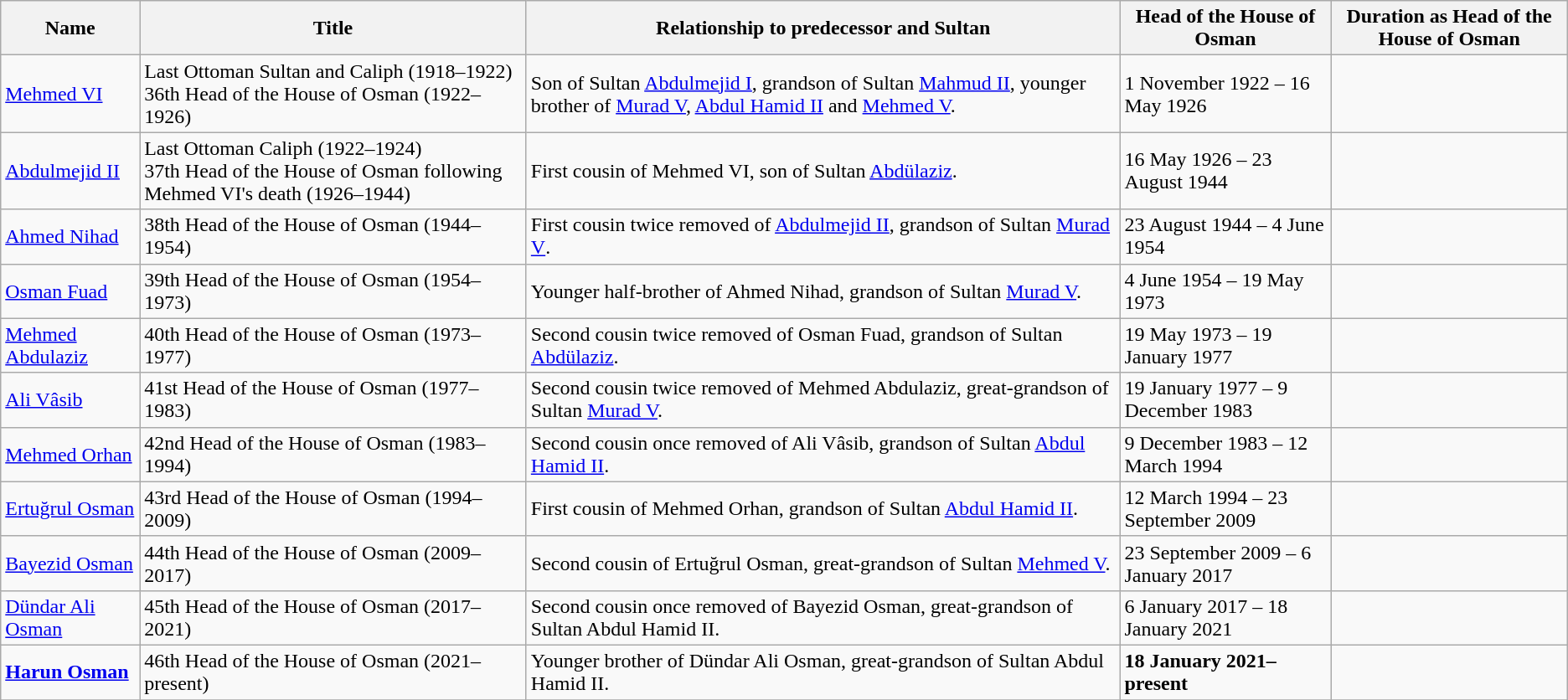<table class="wikitable">
<tr>
<th>Name</th>
<th>Title</th>
<th>Relationship to predecessor and Sultan</th>
<th>Head of the House of Osman</th>
<th>Duration as Head of the House of Osman</th>
</tr>
<tr>
<td><a href='#'>Mehmed VI</a></td>
<td>Last Ottoman Sultan and Caliph (1918–1922)<br>36th Head of the House of Osman (1922–1926)</td>
<td>Son of Sultan <a href='#'>Abdulmejid I</a>, grandson of Sultan <a href='#'>Mahmud II</a>, younger brother of <a href='#'>Murad V</a>, <a href='#'>Abdul Hamid II</a> and <a href='#'>Mehmed V</a>.</td>
<td>1 November 1922 – 16 May 1926</td>
<td></td>
</tr>
<tr>
<td><a href='#'>Abdulmejid II</a></td>
<td>Last Ottoman Caliph (1922–1924)<br>37th Head of the House of Osman following Mehmed VI's death (1926–1944)</td>
<td>First cousin of Mehmed VI, son of Sultan <a href='#'>Abdülaziz</a>.</td>
<td>16 May 1926 – 23 August 1944</td>
<td></td>
</tr>
<tr>
<td><a href='#'>Ahmed Nihad</a></td>
<td>38th Head of the House of Osman (1944–1954)</td>
<td>First cousin twice removed of <a href='#'>Abdulmejid II</a>, grandson of Sultan <a href='#'>Murad V</a>.</td>
<td>23 August 1944 – 4 June 1954</td>
<td></td>
</tr>
<tr>
<td><a href='#'>Osman Fuad</a></td>
<td>39th Head of the House of Osman (1954–1973)</td>
<td>Younger half-brother of Ahmed Nihad, grandson of Sultan <a href='#'>Murad V</a>.</td>
<td>4 June 1954 – 19 May 1973</td>
<td></td>
</tr>
<tr>
<td><a href='#'>Mehmed Abdulaziz</a></td>
<td>40th Head of the House of Osman (1973–1977)</td>
<td>Second cousin twice removed of Osman Fuad, grandson of Sultan <a href='#'>Abdülaziz</a>.</td>
<td>19 May 1973 – 19 January 1977</td>
<td></td>
</tr>
<tr>
<td><a href='#'>Ali Vâsib</a></td>
<td>41st Head of the House of Osman (1977–1983)</td>
<td>Second cousin twice removed of Mehmed Abdulaziz, great-grandson of Sultan <a href='#'>Murad V</a>.</td>
<td>19 January 1977 – 9 December 1983</td>
<td></td>
</tr>
<tr>
<td><a href='#'>Mehmed Orhan</a></td>
<td>42nd Head of the House of Osman (1983–1994)</td>
<td>Second cousin once removed of Ali Vâsib, grandson of Sultan <a href='#'>Abdul Hamid II</a>.</td>
<td>9 December 1983 – 12 March 1994</td>
<td></td>
</tr>
<tr>
<td><a href='#'>Ertuğrul Osman</a></td>
<td>43rd Head of the House of Osman (1994–2009)</td>
<td>First cousin of Mehmed Orhan, grandson of Sultan <a href='#'>Abdul Hamid II</a>.</td>
<td>12 March 1994 – 23 September 2009</td>
<td></td>
</tr>
<tr>
<td><a href='#'>Bayezid Osman</a></td>
<td>44th Head of the House of Osman (2009–2017)</td>
<td>Second cousin of Ertuğrul Osman, great-grandson of Sultan <a href='#'>Mehmed V</a>.</td>
<td>23 September 2009 – 6 January 2017</td>
<td></td>
</tr>
<tr>
<td><a href='#'>Dündar Ali Osman</a></td>
<td>45th Head of the House of Osman (2017–2021)</td>
<td>Second cousin once removed of Bayezid Osman, great-grandson of Sultan Abdul Hamid II.</td>
<td>6 January 2017 – 18 January 2021</td>
<td></td>
</tr>
<tr>
<td><strong><a href='#'>Harun Osman</a></strong></td>
<td>46th Head of the House of Osman (2021–present)</td>
<td>Younger brother of Dündar Ali Osman, great-grandson of Sultan Abdul Hamid II.</td>
<td><strong>18 January 2021–present</strong></td>
<td><strong></strong></td>
</tr>
<tr>
</tr>
</table>
